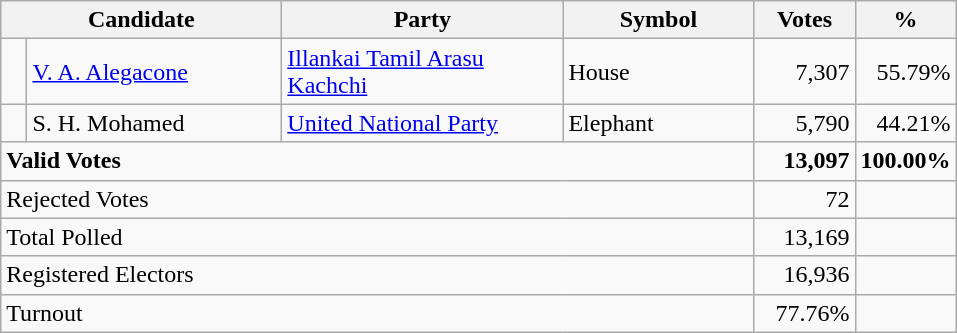<table class="wikitable" border="1" style="text-align:right;">
<tr>
<th align=left colspan=2 width="180">Candidate</th>
<th align=left width="180">Party</th>
<th align=left width="120">Symbol</th>
<th align=left width="60">Votes</th>
<th align=left width="60">%</th>
</tr>
<tr>
<td bgcolor=> </td>
<td align=left><a href='#'>V. A. Alegacone</a></td>
<td align=left><a href='#'>Illankai Tamil Arasu Kachchi</a></td>
<td align=left>House</td>
<td>7,307</td>
<td>55.79%</td>
</tr>
<tr>
<td bgcolor=> </td>
<td align=left>S. H. Mohamed</td>
<td align=left><a href='#'>United National Party</a></td>
<td align=left>Elephant</td>
<td>5,790</td>
<td>44.21%</td>
</tr>
<tr>
<td align=left colspan=4><strong>Valid Votes</strong></td>
<td><strong>13,097</strong></td>
<td><strong>100.00%</strong></td>
</tr>
<tr>
<td align=left colspan=4>Rejected Votes</td>
<td>72</td>
<td></td>
</tr>
<tr>
<td align=left colspan=4>Total Polled</td>
<td>13,169</td>
<td></td>
</tr>
<tr>
<td align=left colspan=4>Registered Electors</td>
<td>16,936</td>
<td></td>
</tr>
<tr>
<td align=left colspan=4>Turnout</td>
<td>77.76%</td>
</tr>
</table>
